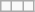<table class="wikitable">
<tr>
<td></td>
<td></td>
<td></td>
</tr>
</table>
